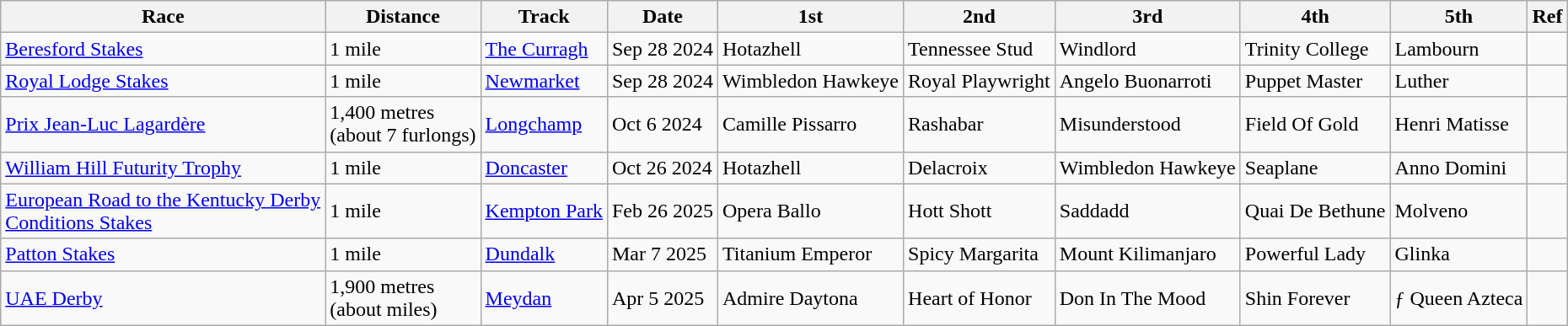<table class="wikitable">
<tr>
<th>Race</th>
<th>Distance</th>
<th>Track</th>
<th>Date</th>
<th>1st</th>
<th>2nd</th>
<th>3rd</th>
<th>4th</th>
<th>5th</th>
<th>Ref</th>
</tr>
<tr>
<td><a href='#'>Beresford Stakes</a></td>
<td>1 mile</td>
<td><a href='#'>The Curragh</a></td>
<td>Sep 28 2024</td>
<td>Hotazhell</td>
<td>Tennessee Stud</td>
<td>Windlord</td>
<td>Trinity College</td>
<td>Lambourn</td>
<td></td>
</tr>
<tr>
<td><a href='#'>Royal Lodge Stakes</a></td>
<td>1 mile</td>
<td><a href='#'>Newmarket</a></td>
<td>Sep 28 2024</td>
<td>Wimbledon Hawkeye</td>
<td>Royal Playwright</td>
<td>Angelo Buonarroti</td>
<td>Puppet Master</td>
<td>Luther</td>
<td></td>
</tr>
<tr>
<td><a href='#'>Prix Jean-Luc Lagardère</a></td>
<td>1,400 metres<br><span>(about 7 furlongs)</span></td>
<td><a href='#'>Longchamp</a></td>
<td>Oct 6 2024</td>
<td>Camille Pissarro</td>
<td>Rashabar</td>
<td>Misunderstood</td>
<td>Field Of Gold</td>
<td>Henri Matisse</td>
<td></td>
</tr>
<tr>
<td><a href='#'>William Hill Futurity Trophy</a></td>
<td>1 mile</td>
<td><a href='#'>Doncaster</a></td>
<td>Oct 26 2024</td>
<td>Hotazhell</td>
<td>Delacroix</td>
<td>Wimbledon Hawkeye</td>
<td>Seaplane</td>
<td>Anno Domini</td>
<td></td>
</tr>
<tr>
<td><a href='#'>European Road to the Kentucky Derby<br>Conditions Stakes</a></td>
<td>1 mile</td>
<td><a href='#'>Kempton Park</a></td>
<td>Feb 26 2025</td>
<td>Opera Ballo</td>
<td>Hott Shott</td>
<td>Saddadd</td>
<td>Quai De Bethune</td>
<td>Molveno</td>
<td></td>
</tr>
<tr>
<td><a href='#'>Patton Stakes</a></td>
<td>1 mile</td>
<td><a href='#'>Dundalk</a></td>
<td>Mar 7 2025</td>
<td>Titanium Emperor</td>
<td>Spicy Margarita</td>
<td>Mount Kilimanjaro</td>
<td>Powerful Lady</td>
<td>Glinka</td>
<td></td>
</tr>
<tr>
<td><a href='#'>UAE Derby</a></td>
<td>1,900 metres<br><span>(about  miles)</span></td>
<td><a href='#'>Meydan</a></td>
<td>Apr 5 2025</td>
<td>Admire Daytona</td>
<td>Heart of Honor</td>
<td>Don In The Mood</td>
<td>Shin Forever</td>
<td>ƒ Queen Azteca</td>
<td></td>
</tr>
</table>
